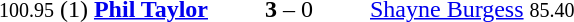<table style="text-align:center">
<tr>
<th width=223></th>
<th width=100></th>
<th width=223></th>
</tr>
<tr>
<td align=right><small>100.95</small> (1) <strong><a href='#'>Phil Taylor</a></strong> </td>
<td><strong>3</strong> – 0</td>
<td align=left> <a href='#'>Shayne Burgess</a> <small>85.40</small></td>
</tr>
</table>
